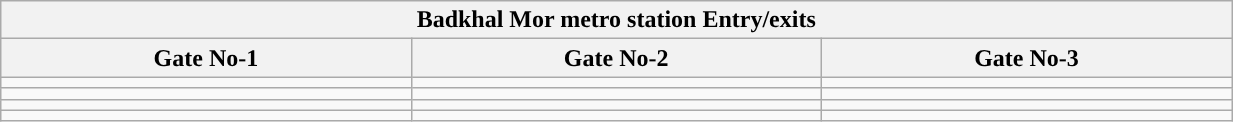<table class="wikitable" style="text-align: center;" width="65%">
<tr>
<th align="center" colspan="5" style="background:#"><span>Badkhal Mor metro station Entry/exits</span></th>
</tr>
<tr>
<th style="width:15%;">Gate No-1</th>
<th style="width:15%;">Gate No-2</th>
<th style="width:15%;">Gate No-3</th>
</tr>
<tr>
<td></td>
<td></td>
<td></td>
</tr>
<tr>
<td></td>
<td></td>
<td></td>
</tr>
<tr>
<td></td>
<td></td>
<td></td>
</tr>
<tr>
<td></td>
<td></td>
<td></td>
</tr>
</table>
